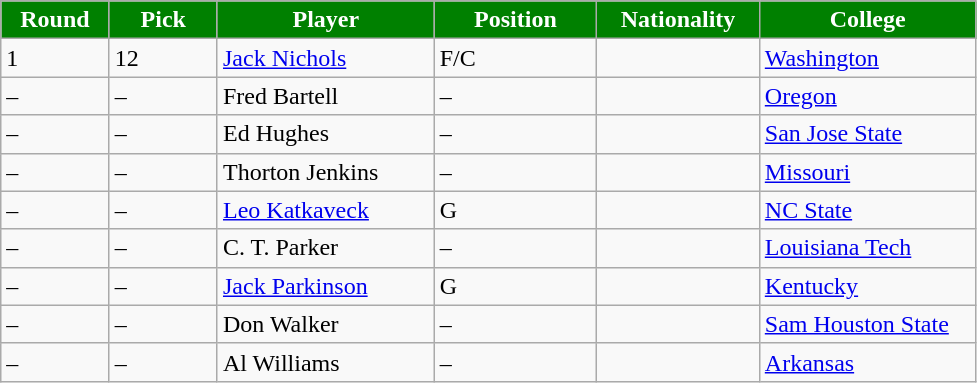<table class="wikitable sortable sortable">
<tr>
<th style="background:#008000; color:white" width="10%">Round</th>
<th style="background:#008000; color:white" width="10%">Pick</th>
<th style="background:#008000; color:white" width="20%">Player</th>
<th style="background:#008000; color:white" width="15%">Position</th>
<th style="background:#008000; color:white" width="15%">Nationality</th>
<th style="background:#008000; color:white" width="20%">College</th>
</tr>
<tr>
<td>1</td>
<td>12</td>
<td><a href='#'>Jack Nichols</a></td>
<td>F/C</td>
<td></td>
<td><a href='#'>Washington</a></td>
</tr>
<tr>
<td>–</td>
<td>–</td>
<td>Fred Bartell</td>
<td>–</td>
<td></td>
<td><a href='#'>Oregon</a></td>
</tr>
<tr>
<td>–</td>
<td>–</td>
<td>Ed Hughes</td>
<td>–</td>
<td></td>
<td><a href='#'>San Jose State</a></td>
</tr>
<tr>
<td>–</td>
<td>–</td>
<td>Thorton Jenkins</td>
<td>–</td>
<td></td>
<td><a href='#'>Missouri</a></td>
</tr>
<tr>
<td>–</td>
<td>–</td>
<td><a href='#'>Leo Katkaveck</a></td>
<td>G</td>
<td></td>
<td><a href='#'>NC State</a></td>
</tr>
<tr>
<td>–</td>
<td>–</td>
<td>C. T. Parker</td>
<td>–</td>
<td></td>
<td><a href='#'>Louisiana Tech</a></td>
</tr>
<tr>
<td>–</td>
<td>–</td>
<td><a href='#'>Jack Parkinson</a></td>
<td>G</td>
<td></td>
<td><a href='#'>Kentucky</a></td>
</tr>
<tr>
<td>–</td>
<td>–</td>
<td>Don Walker</td>
<td>–</td>
<td></td>
<td><a href='#'>Sam Houston State</a></td>
</tr>
<tr>
<td>–</td>
<td>–</td>
<td>Al Williams</td>
<td>–</td>
<td></td>
<td><a href='#'>Arkansas</a></td>
</tr>
</table>
